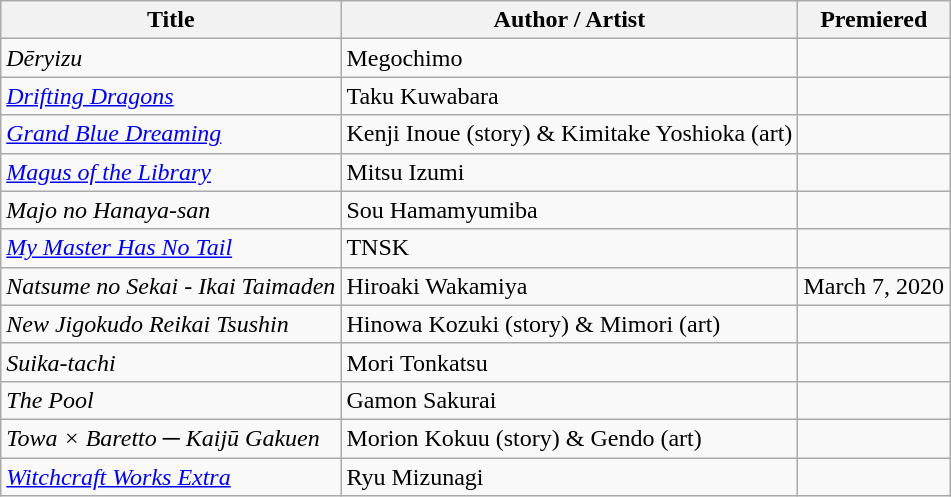<table class="wikitable sortable">
<tr>
<th scope="col">Title</th>
<th scope="col">Author / Artist</th>
<th scope="col">Premiered</th>
</tr>
<tr>
<td><em>Dēryizu</em></td>
<td>Megochimo</td>
<td></td>
</tr>
<tr>
<td><em><a href='#'>Drifting Dragons</a></em></td>
<td>Taku Kuwabara</td>
<td></td>
</tr>
<tr>
<td><em><a href='#'>Grand Blue Dreaming</a></em></td>
<td>Kenji Inoue (story) & Kimitake Yoshioka (art)</td>
<td></td>
</tr>
<tr>
<td><em><a href='#'>Magus of the Library</a></em></td>
<td>Mitsu Izumi</td>
<td></td>
</tr>
<tr>
<td><em>Majo no Hanaya-san</em></td>
<td>Sou Hamamyumiba</td>
<td></td>
</tr>
<tr>
<td><em><a href='#'>My Master Has No Tail</a></em></td>
<td>TNSK</td>
<td></td>
</tr>
<tr>
<td><em>Natsume no Sekai - Ikai Taimaden</em></td>
<td>Hiroaki Wakamiya</td>
<td>March 7, 2020</td>
</tr>
<tr>
<td><em>New Jigokudo Reikai Tsushin</em></td>
<td>Hinowa Kozuki (story) & Mimori (art)</td>
<td></td>
</tr>
<tr>
<td><em>Suika-tachi</em></td>
<td>Mori Tonkatsu</td>
<td></td>
</tr>
<tr>
<td><em>The Pool</em></td>
<td>Gamon Sakurai</td>
<td></td>
</tr>
<tr>
<td><em>Towa × Baretto ─ Kaijū Gakuen</em></td>
<td>Morion Kokuu (story) & Gendo (art)</td>
<td></td>
</tr>
<tr>
<td><em><a href='#'>Witchcraft Works Extra</a></em></td>
<td>Ryu Mizunagi</td>
<td></td>
</tr>
</table>
